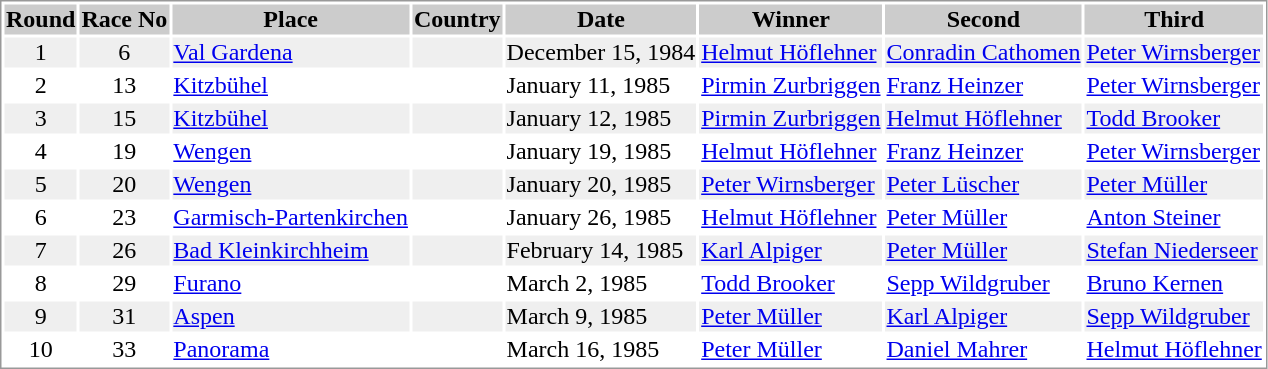<table border="0" style="border: 1px solid #999; background-color:#FFFFFF; text-align:center">
<tr align="center" bgcolor="#CCCCCC">
<th>Round</th>
<th>Race No</th>
<th>Place</th>
<th>Country</th>
<th>Date</th>
<th>Winner</th>
<th>Second</th>
<th>Third</th>
</tr>
<tr bgcolor="#EFEFEF">
<td>1</td>
<td>6</td>
<td align="left"><a href='#'>Val Gardena</a></td>
<td align="left"></td>
<td align="left">December 15, 1984</td>
<td align="left"> <a href='#'>Helmut Höflehner</a></td>
<td align="left"> <a href='#'>Conradin Cathomen</a></td>
<td align="left"> <a href='#'>Peter Wirnsberger</a></td>
</tr>
<tr>
<td>2</td>
<td>13</td>
<td align="left"><a href='#'>Kitzbühel</a></td>
<td align="left"></td>
<td align="left">January 11, 1985</td>
<td align="left"> <a href='#'>Pirmin Zurbriggen</a></td>
<td align="left"> <a href='#'>Franz Heinzer</a></td>
<td align="left"> <a href='#'>Peter Wirnsberger</a></td>
</tr>
<tr bgcolor="#EFEFEF">
<td>3</td>
<td>15</td>
<td align="left"><a href='#'>Kitzbühel</a></td>
<td align="left"></td>
<td align="left">January 12, 1985</td>
<td align="left"> <a href='#'>Pirmin Zurbriggen</a></td>
<td align="left"> <a href='#'>Helmut Höflehner</a></td>
<td align="left"> <a href='#'>Todd Brooker</a></td>
</tr>
<tr>
<td>4</td>
<td>19</td>
<td align="left"><a href='#'>Wengen</a></td>
<td align="left"></td>
<td align="left">January 19, 1985</td>
<td align="left"> <a href='#'>Helmut Höflehner</a></td>
<td align="left"> <a href='#'>Franz Heinzer</a></td>
<td align="left"> <a href='#'>Peter Wirnsberger</a></td>
</tr>
<tr bgcolor="#EFEFEF">
<td>5</td>
<td>20</td>
<td align="left"><a href='#'>Wengen</a></td>
<td align="left"></td>
<td align="left">January 20, 1985</td>
<td align="left"> <a href='#'>Peter Wirnsberger</a></td>
<td align="left"> <a href='#'>Peter Lüscher</a></td>
<td align="left"> <a href='#'>Peter Müller</a></td>
</tr>
<tr>
<td>6</td>
<td>23</td>
<td align="left"><a href='#'>Garmisch-Partenkirchen</a></td>
<td align="left"></td>
<td align="left">January 26, 1985</td>
<td align="left"> <a href='#'>Helmut Höflehner</a></td>
<td align="left"> <a href='#'>Peter Müller</a></td>
<td align="left"> <a href='#'>Anton Steiner</a></td>
</tr>
<tr bgcolor="#EFEFEF">
<td>7</td>
<td>26</td>
<td align="left"><a href='#'>Bad Kleinkirchheim</a></td>
<td align="left"></td>
<td align="left">February 14, 1985</td>
<td align="left"> <a href='#'>Karl Alpiger</a></td>
<td align="left"> <a href='#'>Peter Müller</a></td>
<td align="left"> <a href='#'>Stefan Niederseer</a></td>
</tr>
<tr>
<td>8</td>
<td>29</td>
<td align="left"><a href='#'>Furano</a></td>
<td align="left"></td>
<td align="left">March 2, 1985</td>
<td align="left"> <a href='#'>Todd Brooker</a></td>
<td align="left"> <a href='#'>Sepp Wildgruber</a></td>
<td align="left"> <a href='#'>Bruno Kernen</a></td>
</tr>
<tr bgcolor="#EFEFEF">
<td>9</td>
<td>31</td>
<td align="left"><a href='#'>Aspen</a></td>
<td align="left"></td>
<td align="left">March 9, 1985</td>
<td align="left"> <a href='#'>Peter Müller</a></td>
<td align="left"> <a href='#'>Karl Alpiger</a></td>
<td align="left"> <a href='#'>Sepp Wildgruber</a></td>
</tr>
<tr>
<td>10</td>
<td>33</td>
<td align="left"><a href='#'>Panorama</a></td>
<td align="left"></td>
<td align="left">March 16, 1985</td>
<td align="left"> <a href='#'>Peter Müller</a></td>
<td align="left"> <a href='#'>Daniel Mahrer</a></td>
<td align="left"> <a href='#'>Helmut Höflehner</a></td>
</tr>
</table>
